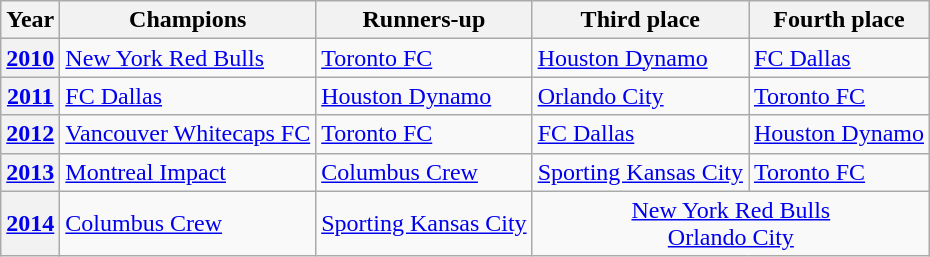<table class="wikitable">
<tr>
<th>Year</th>
<th>Champions</th>
<th>Runners-up</th>
<th>Third place</th>
<th>Fourth place</th>
</tr>
<tr>
<th><a href='#'>2010</a></th>
<td><a href='#'>New York Red Bulls</a></td>
<td><a href='#'>Toronto FC</a></td>
<td><a href='#'>Houston Dynamo</a></td>
<td><a href='#'>FC Dallas</a></td>
</tr>
<tr>
<th><a href='#'>2011</a></th>
<td><a href='#'>FC Dallas</a></td>
<td><a href='#'>Houston Dynamo</a></td>
<td><a href='#'>Orlando City</a></td>
<td><a href='#'>Toronto FC</a></td>
</tr>
<tr>
<th><a href='#'>2012</a></th>
<td><a href='#'>Vancouver Whitecaps FC</a></td>
<td><a href='#'>Toronto FC</a></td>
<td><a href='#'>FC Dallas</a></td>
<td><a href='#'>Houston Dynamo</a></td>
</tr>
<tr>
<th><a href='#'>2013</a></th>
<td><a href='#'>Montreal Impact</a></td>
<td><a href='#'>Columbus Crew</a></td>
<td><a href='#'>Sporting Kansas City</a></td>
<td><a href='#'>Toronto FC</a></td>
</tr>
<tr>
<th><a href='#'>2014</a></th>
<td><a href='#'>Columbus Crew</a></td>
<td><a href='#'>Sporting Kansas City</a></td>
<td colspan="2" style="text-align: center;"><a href='#'>New York Red Bulls</a> <br> <a href='#'>Orlando City</a></td>
</tr>
</table>
